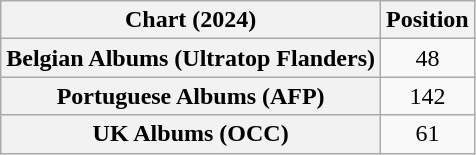<table class="wikitable sortable plainrowheaders" style="text-align:center">
<tr>
<th scope="col">Chart (2024)</th>
<th scope="col">Position</th>
</tr>
<tr>
<th scope="row">Belgian Albums (Ultratop Flanders)</th>
<td>48</td>
</tr>
<tr>
<th scope="row">Portuguese Albums (AFP)</th>
<td>142</td>
</tr>
<tr>
<th scope="row">UK Albums (OCC)</th>
<td>61</td>
</tr>
</table>
